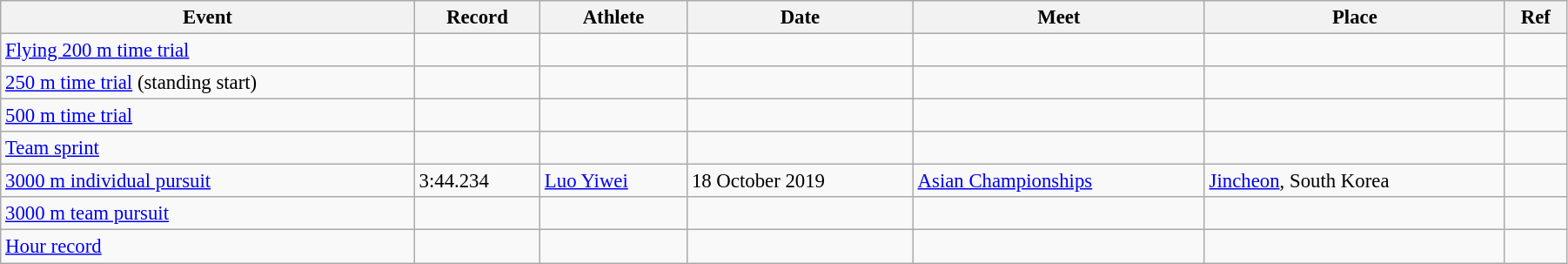<table class="wikitable" style="font-size:95%; width: 95%;">
<tr>
<th>Event</th>
<th>Record</th>
<th>Athlete</th>
<th>Date</th>
<th>Meet</th>
<th>Place</th>
<th>Ref</th>
</tr>
<tr>
<td><a href='#'>Flying 200 m time trial</a></td>
<td></td>
<td></td>
<td></td>
<td></td>
<td></td>
<td></td>
</tr>
<tr>
<td><a href='#'>250 m time trial</a> (standing start)</td>
<td></td>
<td></td>
<td></td>
<td></td>
<td></td>
<td></td>
</tr>
<tr>
<td><a href='#'>500 m time trial</a></td>
<td></td>
<td></td>
<td></td>
<td></td>
<td></td>
<td></td>
</tr>
<tr>
<td><a href='#'>Team sprint</a></td>
<td></td>
<td></td>
<td></td>
<td></td>
<td></td>
<td></td>
</tr>
<tr>
<td><a href='#'>3000 m individual pursuit</a></td>
<td>3:44.234</td>
<td><a href='#'>Luo Yiwei</a></td>
<td>18 October 2019</td>
<td><a href='#'>Asian Championships</a></td>
<td><a href='#'>Jincheon</a>, South Korea</td>
<td></td>
</tr>
<tr>
<td><a href='#'>3000 m team pursuit</a></td>
<td></td>
<td></td>
<td></td>
<td></td>
<td></td>
<td></td>
</tr>
<tr>
<td><a href='#'>Hour record</a></td>
<td></td>
<td></td>
<td></td>
<td></td>
<td></td>
<td></td>
</tr>
</table>
